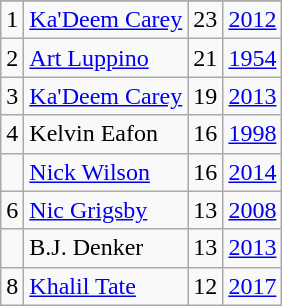<table class="wikitable">
<tr>
</tr>
<tr>
<td>1</td>
<td><a href='#'>Ka'Deem Carey</a></td>
<td>23</td>
<td><a href='#'>2012</a></td>
</tr>
<tr>
<td>2</td>
<td><a href='#'>Art Luppino</a></td>
<td>21</td>
<td><a href='#'>1954</a></td>
</tr>
<tr>
<td>3</td>
<td><a href='#'>Ka'Deem Carey</a></td>
<td>19</td>
<td><a href='#'>2013</a></td>
</tr>
<tr>
<td>4</td>
<td>Kelvin Eafon</td>
<td>16</td>
<td><a href='#'>1998</a></td>
</tr>
<tr>
<td></td>
<td><a href='#'>Nick Wilson</a></td>
<td>16</td>
<td><a href='#'>2014</a></td>
</tr>
<tr>
<td>6</td>
<td><a href='#'>Nic Grigsby</a></td>
<td>13</td>
<td><a href='#'>2008</a></td>
</tr>
<tr>
<td></td>
<td>B.J. Denker</td>
<td>13</td>
<td><a href='#'>2013</a></td>
</tr>
<tr>
<td>8</td>
<td><a href='#'>Khalil Tate</a></td>
<td>12</td>
<td><a href='#'>2017</a></td>
</tr>
</table>
